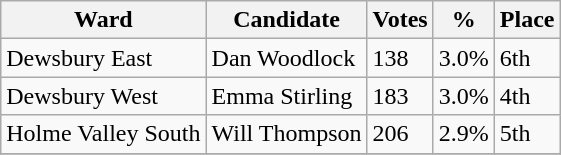<table class="wikitable">
<tr>
<th>Ward</th>
<th>Candidate</th>
<th>Votes</th>
<th>%</th>
<th>Place</th>
</tr>
<tr>
<td>Dewsbury East</td>
<td>Dan Woodlock</td>
<td>138</td>
<td>3.0%</td>
<td>6th</td>
</tr>
<tr>
<td>Dewsbury West</td>
<td>Emma Stirling</td>
<td>183</td>
<td>3.0%</td>
<td>4th</td>
</tr>
<tr>
<td>Holme Valley South</td>
<td>Will Thompson</td>
<td>206</td>
<td>2.9%</td>
<td>5th</td>
</tr>
<tr>
</tr>
</table>
